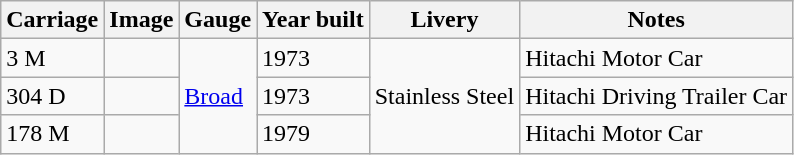<table class="wikitable">
<tr>
<th>Carriage</th>
<th>Image</th>
<th>Gauge</th>
<th>Year built</th>
<th>Livery</th>
<th>Notes</th>
</tr>
<tr>
<td>3 M</td>
<td></td>
<td rowspan="3"><a href='#'>Broad</a></td>
<td>1973</td>
<td rowspan="3">Stainless Steel</td>
<td>Hitachi Motor Car</td>
</tr>
<tr>
<td>304 D</td>
<td></td>
<td>1973</td>
<td>Hitachi Driving Trailer Car</td>
</tr>
<tr>
<td>178 M</td>
<td></td>
<td>1979</td>
<td>Hitachi Motor Car</td>
</tr>
</table>
